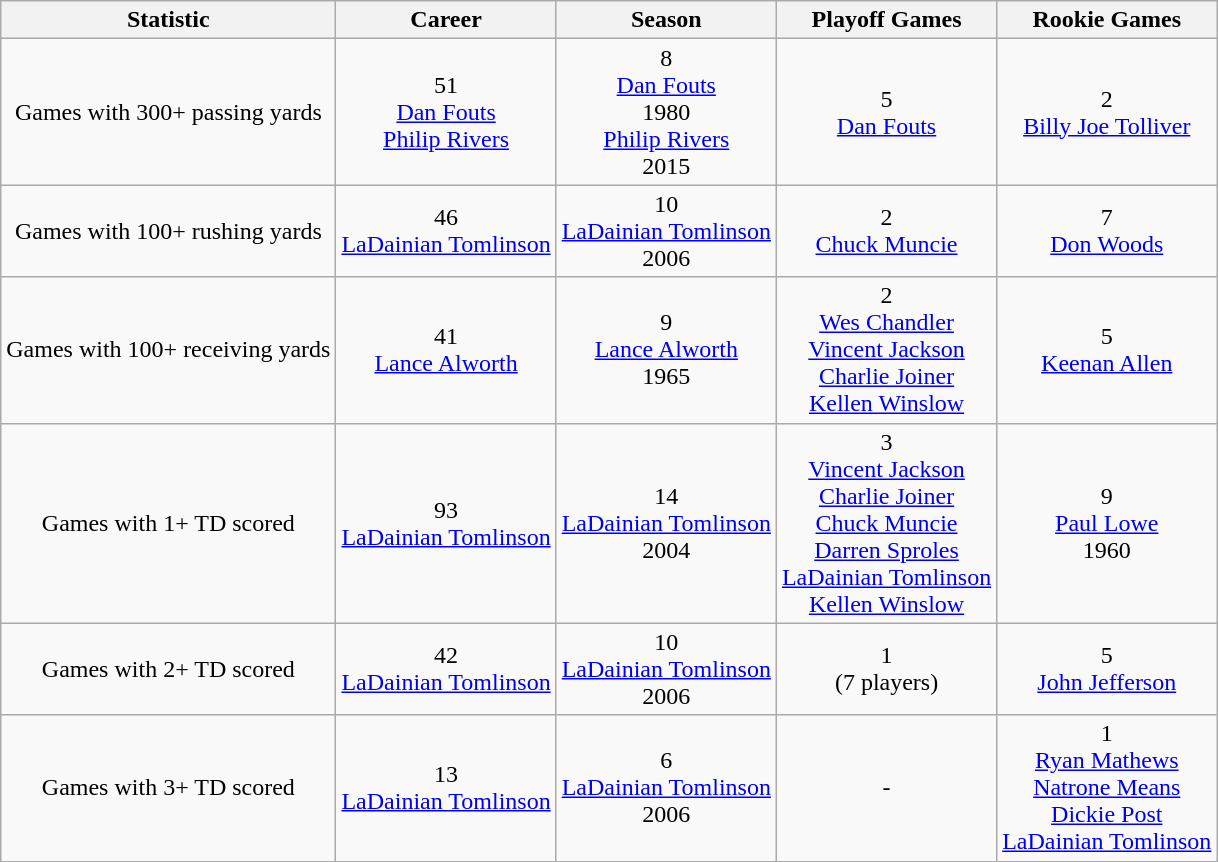<table class="wikitable" style="text-align: center;">
<tr>
<th>Statistic</th>
<th>Career</th>
<th>Season</th>
<th>Playoff Games</th>
<th>Rookie Games</th>
</tr>
<tr>
<td>Games with 300+ passing yards</td>
<td>51<br><a href='#'>Dan Fouts</a><br><a href='#'>Philip Rivers</a></td>
<td>8<br><a href='#'>Dan Fouts</a><br>1980<br><a href='#'>Philip Rivers</a><br>2015</td>
<td>5<br><a href='#'>Dan Fouts</a></td>
<td>2<br><a href='#'>Billy Joe Tolliver</a></td>
</tr>
<tr>
<td>Games with 100+ rushing yards</td>
<td>46<br><a href='#'>LaDainian Tomlinson</a></td>
<td>10<br><a href='#'>LaDainian Tomlinson</a><br>2006</td>
<td>2<br><a href='#'>Chuck Muncie</a></td>
<td>7<br><a href='#'>Don Woods</a></td>
</tr>
<tr>
<td>Games with 100+ receiving yards</td>
<td>41<br><a href='#'>Lance Alworth</a></td>
<td>9<br><a href='#'>Lance Alworth</a><br>1965</td>
<td>2<br><a href='#'>Wes Chandler</a><br><a href='#'>Vincent Jackson</a><br><a href='#'>Charlie Joiner</a><br><a href='#'>Kellen Winslow</a></td>
<td>5<br><a href='#'>Keenan Allen</a></td>
</tr>
<tr>
<td>Games with 1+ TD scored</td>
<td>93<br><a href='#'>LaDainian Tomlinson</a></td>
<td>14<br><a href='#'>LaDainian Tomlinson</a><br>2004</td>
<td>3<br><a href='#'>Vincent Jackson</a><br><a href='#'>Charlie Joiner</a><br><a href='#'>Chuck Muncie</a><br><a href='#'>Darren Sproles</a><br><a href='#'>LaDainian Tomlinson</a><br><a href='#'>Kellen Winslow</a></td>
<td>9<br><a href='#'>Paul Lowe</a><br>1960</td>
</tr>
<tr>
<td>Games with 2+ TD scored</td>
<td>42<br><a href='#'>LaDainian Tomlinson</a></td>
<td>10<br><a href='#'>LaDainian Tomlinson</a><br>2006</td>
<td>1<br>(7 players)</td>
<td>5<br><a href='#'>John Jefferson</a></td>
</tr>
<tr>
<td>Games with 3+ TD scored</td>
<td>13<br><a href='#'>LaDainian Tomlinson</a></td>
<td>6<br><a href='#'>LaDainian Tomlinson</a><br>2006</td>
<td>-</td>
<td>1<br><a href='#'>Ryan Mathews</a><br><a href='#'>Natrone Means</a><br><a href='#'>Dickie Post</a><br><a href='#'>LaDainian Tomlinson</a></td>
</tr>
</table>
